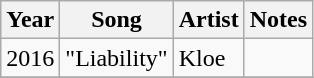<table class="wikitable sortable">
<tr>
<th>Year</th>
<th>Song</th>
<th>Artist</th>
<th class="unsortable">Notes</th>
</tr>
<tr>
<td>2016</td>
<td>"Liability"</td>
<td>Kloe</td>
<td></td>
</tr>
<tr>
</tr>
</table>
